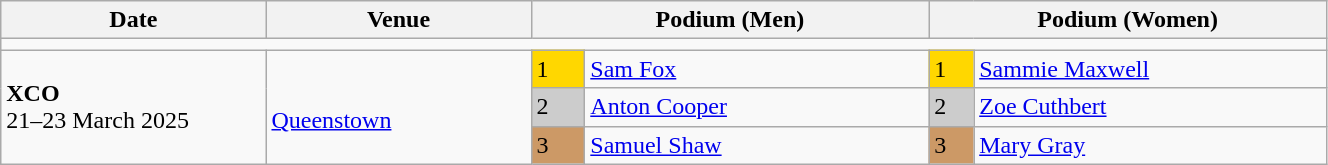<table class="wikitable" width=70%>
<tr>
<th>Date</th>
<th width=20%>Venue</th>
<th colspan=2 width=30%>Podium (Men)</th>
<th colspan=2 width=30%>Podium (Women)</th>
</tr>
<tr>
<td colspan=6></td>
</tr>
<tr>
<td rowspan=3><strong>XCO</strong> <br> 21–23 March 2025</td>
<td rowspan=3><br><a href='#'>Queenstown</a></td>
<td bgcolor=FFD700>1</td>
<td> <a href='#'>Sam Fox</a></td>
<td bgcolor=FFD700>1</td>
<td> <a href='#'>Sammie Maxwell</a></td>
</tr>
<tr>
<td bgcolor=CCCCCC>2</td>
<td> <a href='#'>Anton Cooper</a></td>
<td bgcolor=CCCCCC>2</td>
<td> <a href='#'>Zoe Cuthbert</a></td>
</tr>
<tr>
<td bgcolor=CC9966>3</td>
<td> <a href='#'>Samuel Shaw</a></td>
<td bgcolor=CC9966>3</td>
<td> <a href='#'>Mary Gray</a></td>
</tr>
</table>
